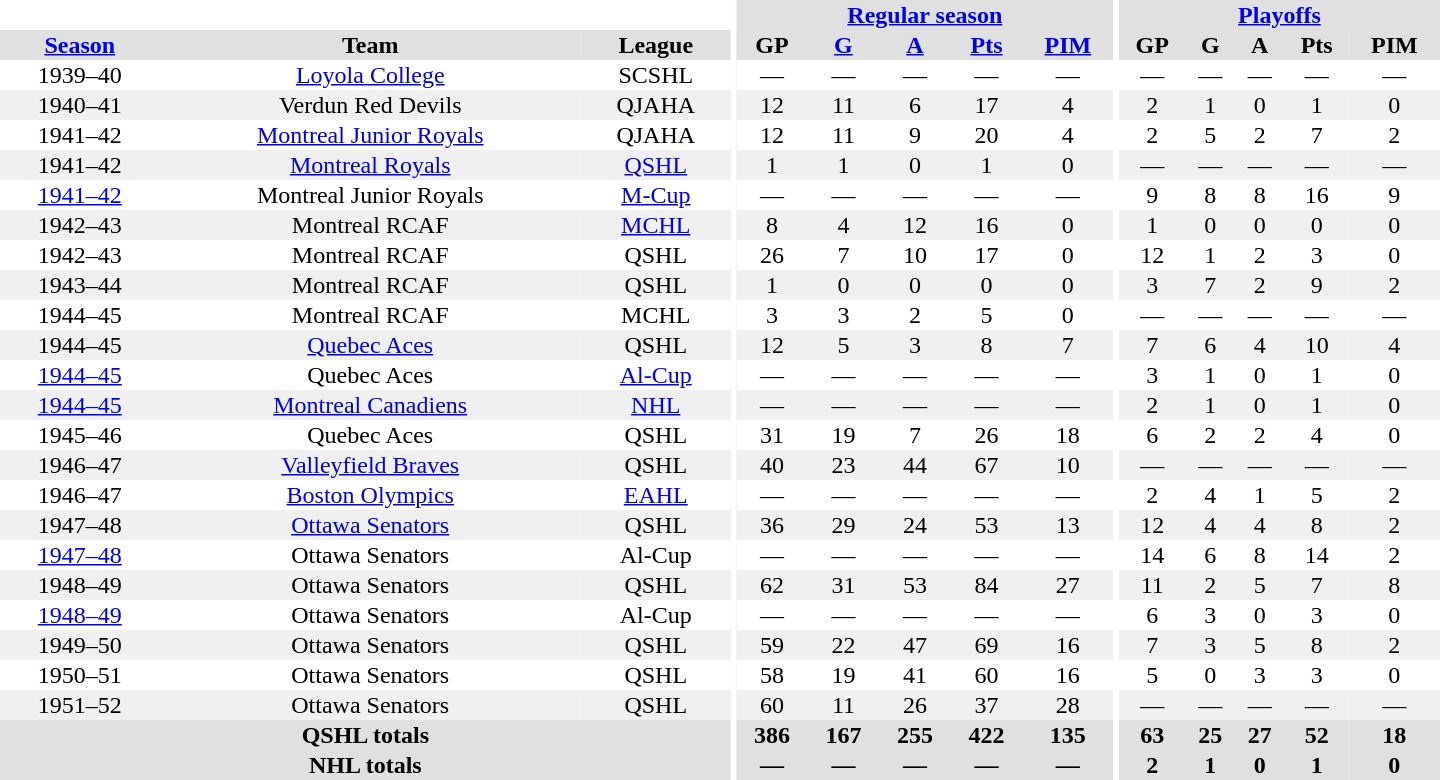<table border="0" cellpadding="1" cellspacing="0" style="text-align:center; width:60em">
<tr bgcolor="#e0e0e0">
<th colspan="3" bgcolor="#ffffff"></th>
<th rowspan="100" bgcolor="#ffffff"></th>
<th colspan="5"><a href='#'>Regular season</a></th>
<th rowspan="100" bgcolor="#ffffff"></th>
<th colspan="5"><a href='#'>Playoffs</a></th>
</tr>
<tr bgcolor="#e0e0e0">
<th><a href='#'>Season</a></th>
<th>Team</th>
<th>League</th>
<th>GP</th>
<th><a href='#'>G</a></th>
<th><a href='#'>A</a></th>
<th><a href='#'>Pts</a></th>
<th><a href='#'>PIM</a></th>
<th>GP</th>
<th>G</th>
<th>A</th>
<th>Pts</th>
<th>PIM</th>
</tr>
<tr>
<td>1939–40</td>
<td><a href='#'>Loyola College</a></td>
<td>SCSHL</td>
<td>—</td>
<td>—</td>
<td>—</td>
<td>—</td>
<td>—</td>
<td>—</td>
<td>—</td>
<td>—</td>
<td>—</td>
<td>—</td>
</tr>
<tr bgcolor="#f0f0f0">
<td>1940–41</td>
<td>Verdun Red Devils</td>
<td>QJAHA</td>
<td>12</td>
<td>11</td>
<td>6</td>
<td>17</td>
<td>4</td>
<td>2</td>
<td>1</td>
<td>0</td>
<td>1</td>
<td>0</td>
</tr>
<tr>
<td>1941–42</td>
<td><a href='#'>Montreal Junior Royals</a></td>
<td>QJAHA</td>
<td>12</td>
<td>11</td>
<td>9</td>
<td>20</td>
<td>4</td>
<td>2</td>
<td>5</td>
<td>2</td>
<td>7</td>
<td>2</td>
</tr>
<tr bgcolor="#f0f0f0">
<td>1941–42</td>
<td><a href='#'>Montreal Royals</a></td>
<td><a href='#'>QSHL</a></td>
<td>1</td>
<td>1</td>
<td>0</td>
<td>1</td>
<td>0</td>
<td>—</td>
<td>—</td>
<td>—</td>
<td>—</td>
<td>—</td>
</tr>
<tr>
<td><a href='#'>1941–42</a></td>
<td>Montreal Junior Royals</td>
<td><a href='#'>M-Cup</a></td>
<td>—</td>
<td>—</td>
<td>—</td>
<td>—</td>
<td>—</td>
<td>9</td>
<td>8</td>
<td>8</td>
<td>16</td>
<td>9</td>
</tr>
<tr bgcolor="#f0f0f0">
<td>1942–43</td>
<td>Montreal RCAF</td>
<td><a href='#'>MCHL</a></td>
<td>8</td>
<td>4</td>
<td>12</td>
<td>16</td>
<td>0</td>
<td>1</td>
<td>0</td>
<td>0</td>
<td>0</td>
<td>0</td>
</tr>
<tr>
<td>1942–43</td>
<td>Montreal RCAF</td>
<td>QSHL</td>
<td>26</td>
<td>7</td>
<td>10</td>
<td>17</td>
<td>0</td>
<td>12</td>
<td>1</td>
<td>2</td>
<td>3</td>
<td>0</td>
</tr>
<tr bgcolor="#f0f0f0">
<td>1943–44</td>
<td>Montreal RCAF</td>
<td>QSHL</td>
<td>1</td>
<td>0</td>
<td>0</td>
<td>0</td>
<td>0</td>
<td>3</td>
<td>7</td>
<td>2</td>
<td>9</td>
<td>2</td>
</tr>
<tr>
<td>1944–45</td>
<td>Montreal RCAF</td>
<td>MCHL</td>
<td>3</td>
<td>3</td>
<td>2</td>
<td>5</td>
<td>0</td>
<td>—</td>
<td>—</td>
<td>—</td>
<td>—</td>
<td>—</td>
</tr>
<tr bgcolor="#f0f0f0">
<td>1944–45</td>
<td><a href='#'>Quebec Aces</a></td>
<td>QSHL</td>
<td>12</td>
<td>5</td>
<td>3</td>
<td>8</td>
<td>7</td>
<td>7</td>
<td>6</td>
<td>4</td>
<td>10</td>
<td>4</td>
</tr>
<tr>
<td><a href='#'>1944–45</a></td>
<td>Quebec Aces</td>
<td><a href='#'>Al-Cup</a></td>
<td>—</td>
<td>—</td>
<td>—</td>
<td>—</td>
<td>—</td>
<td>3</td>
<td>1</td>
<td>0</td>
<td>1</td>
<td>0</td>
</tr>
<tr bgcolor="#f0f0f0">
<td><a href='#'>1944–45</a></td>
<td><a href='#'>Montreal Canadiens</a></td>
<td><a href='#'>NHL</a></td>
<td>—</td>
<td>—</td>
<td>—</td>
<td>—</td>
<td>—</td>
<td>2</td>
<td>1</td>
<td>0</td>
<td>1</td>
<td>0</td>
</tr>
<tr>
<td>1945–46</td>
<td>Quebec Aces</td>
<td>QSHL</td>
<td>31</td>
<td>19</td>
<td>7</td>
<td>26</td>
<td>18</td>
<td>6</td>
<td>2</td>
<td>2</td>
<td>4</td>
<td>0</td>
</tr>
<tr bgcolor="#f0f0f0">
<td>1946–47</td>
<td><a href='#'>Valleyfield Braves</a></td>
<td>QSHL</td>
<td>40</td>
<td>23</td>
<td>44</td>
<td>67</td>
<td>10</td>
<td>—</td>
<td>—</td>
<td>—</td>
<td>—</td>
<td>—</td>
</tr>
<tr>
<td>1946–47</td>
<td><a href='#'>Boston Olympics</a></td>
<td><a href='#'>EAHL</a></td>
<td>—</td>
<td>—</td>
<td>—</td>
<td>—</td>
<td>—</td>
<td>2</td>
<td>4</td>
<td>1</td>
<td>5</td>
<td>2</td>
</tr>
<tr bgcolor="#f0f0f0">
<td>1947–48</td>
<td><a href='#'>Ottawa Senators</a></td>
<td>QSHL</td>
<td>36</td>
<td>29</td>
<td>24</td>
<td>53</td>
<td>13</td>
<td>12</td>
<td>4</td>
<td>4</td>
<td>8</td>
<td>2</td>
</tr>
<tr>
<td><a href='#'>1947–48</a></td>
<td>Ottawa Senators</td>
<td>Al-Cup</td>
<td>—</td>
<td>—</td>
<td>—</td>
<td>—</td>
<td>—</td>
<td>14</td>
<td>6</td>
<td>8</td>
<td>14</td>
<td>2</td>
</tr>
<tr bgcolor="#f0f0f0">
<td>1948–49</td>
<td>Ottawa Senators</td>
<td>QSHL</td>
<td>62</td>
<td>31</td>
<td>53</td>
<td>84</td>
<td>27</td>
<td>11</td>
<td>2</td>
<td>5</td>
<td>7</td>
<td>8</td>
</tr>
<tr>
<td><a href='#'>1948–49</a></td>
<td>Ottawa Senators</td>
<td>Al-Cup</td>
<td>—</td>
<td>—</td>
<td>—</td>
<td>—</td>
<td>—</td>
<td>6</td>
<td>3</td>
<td>0</td>
<td>3</td>
<td>0</td>
</tr>
<tr bgcolor="#f0f0f0">
<td>1949–50</td>
<td>Ottawa Senators</td>
<td>QSHL</td>
<td>59</td>
<td>22</td>
<td>47</td>
<td>69</td>
<td>16</td>
<td>7</td>
<td>3</td>
<td>5</td>
<td>8</td>
<td>2</td>
</tr>
<tr>
<td>1950–51</td>
<td>Ottawa Senators</td>
<td>QSHL</td>
<td>58</td>
<td>19</td>
<td>41</td>
<td>60</td>
<td>16</td>
<td>5</td>
<td>0</td>
<td>3</td>
<td>3</td>
<td>0</td>
</tr>
<tr bgcolor="#f0f0f0">
<td>1951–52</td>
<td>Ottawa Senators</td>
<td>QSHL</td>
<td>60</td>
<td>11</td>
<td>26</td>
<td>37</td>
<td>28</td>
<td>—</td>
<td>—</td>
<td>—</td>
<td>—</td>
<td>—</td>
</tr>
<tr bgcolor="#e0e0e0">
<th colspan="3">QSHL totals</th>
<th>386</th>
<th>167</th>
<th>255</th>
<th>422</th>
<th>135</th>
<th>63</th>
<th>25</th>
<th>27</th>
<th>52</th>
<th>18</th>
</tr>
<tr bgcolor="#e0e0e0">
<th colspan="3">NHL totals</th>
<th>—</th>
<th>—</th>
<th>—</th>
<th>—</th>
<th>—</th>
<th>2</th>
<th>1</th>
<th>0</th>
<th>1</th>
<th>0</th>
</tr>
</table>
